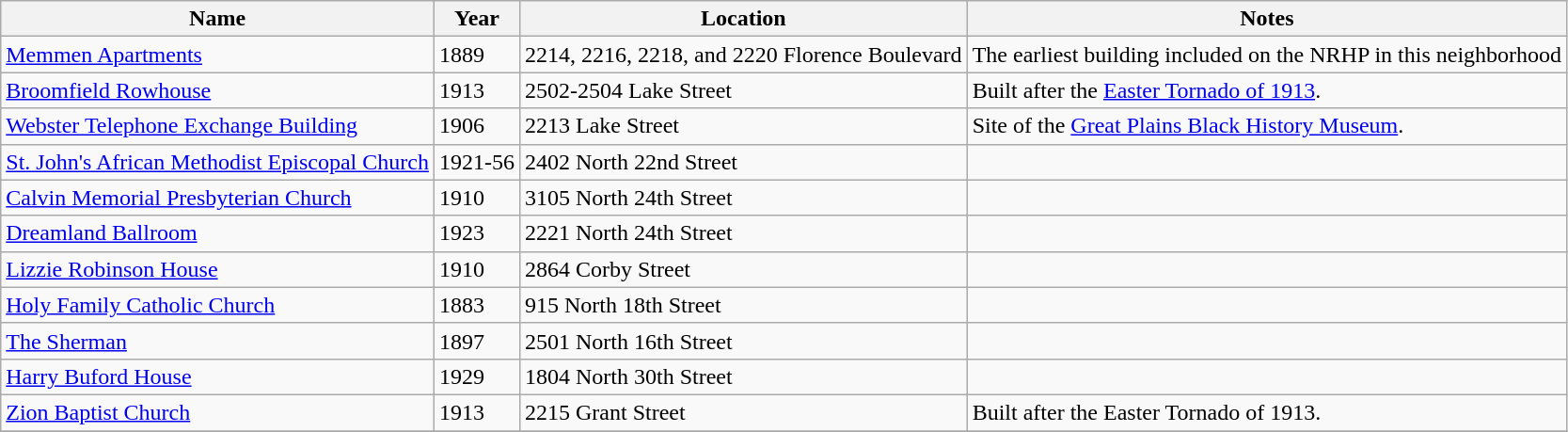<table class="wikitable">
<tr>
<th>Name</th>
<th>Year</th>
<th>Location</th>
<th>Notes</th>
</tr>
<tr>
<td><a href='#'>Memmen Apartments</a></td>
<td>1889</td>
<td>2214, 2216, 2218, and 2220 Florence Boulevard</td>
<td>The earliest building included on the NRHP in this neighborhood</td>
</tr>
<tr>
<td><a href='#'>Broomfield Rowhouse</a></td>
<td>1913</td>
<td>2502-2504 Lake Street</td>
<td>Built after the <a href='#'>Easter Tornado of 1913</a>.</td>
</tr>
<tr>
<td><a href='#'>Webster Telephone Exchange Building</a></td>
<td>1906</td>
<td>2213 Lake Street</td>
<td>Site of the <a href='#'>Great Plains Black History Museum</a>.</td>
</tr>
<tr>
<td><a href='#'>St. John's African Methodist Episcopal Church</a></td>
<td>1921-56</td>
<td>2402 North 22nd Street</td>
<td></td>
</tr>
<tr>
<td><a href='#'>Calvin Memorial Presbyterian Church</a></td>
<td>1910</td>
<td>3105 North 24th Street</td>
<td></td>
</tr>
<tr>
<td><a href='#'>Dreamland Ballroom</a></td>
<td>1923</td>
<td>2221 North 24th Street</td>
<td></td>
</tr>
<tr>
<td><a href='#'>Lizzie Robinson House</a></td>
<td>1910</td>
<td>2864 Corby Street</td>
<td></td>
</tr>
<tr>
<td><a href='#'>Holy Family Catholic Church</a></td>
<td>1883</td>
<td>915 North 18th Street</td>
<td></td>
</tr>
<tr>
<td><a href='#'>The Sherman</a></td>
<td>1897</td>
<td>2501 North 16th Street</td>
<td></td>
</tr>
<tr>
<td><a href='#'>Harry Buford House</a></td>
<td>1929</td>
<td>1804 North 30th Street</td>
<td></td>
</tr>
<tr>
<td><a href='#'>Zion Baptist Church</a></td>
<td>1913</td>
<td>2215 Grant Street</td>
<td>Built after the Easter Tornado of 1913.</td>
</tr>
<tr>
</tr>
</table>
